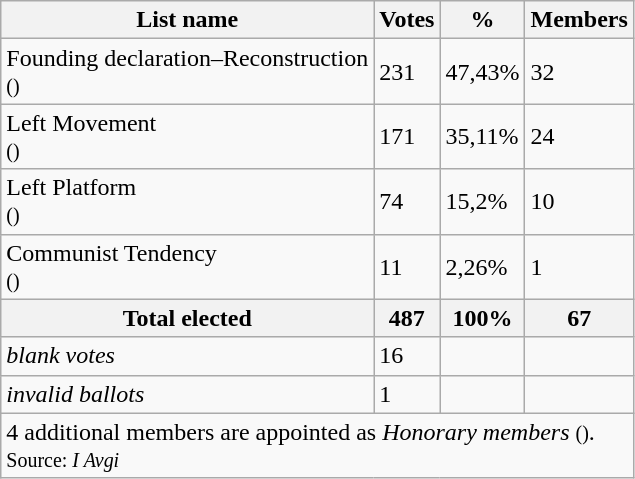<table class=wikitable>
<tr>
<th>List name</th>
<th>Votes</th>
<th>%</th>
<th>Members</th>
</tr>
<tr>
<td>Founding declaration–Reconstruction<br><small>()</small></td>
<td>231</td>
<td>47,43%</td>
<td>32</td>
</tr>
<tr>
<td>Left Movement<br><small>()</small></td>
<td>171</td>
<td>35,11%</td>
<td>24</td>
</tr>
<tr>
<td>Left Platform<br><small>()</small></td>
<td>74</td>
<td>15,2%</td>
<td>10</td>
</tr>
<tr>
<td>Communist Tendency<br><small>()</small></td>
<td>11</td>
<td>2,26%</td>
<td>1</td>
</tr>
<tr>
<th>Total elected</th>
<th>487</th>
<th>100%</th>
<th>67</th>
</tr>
<tr>
<td><em>blank votes</em></td>
<td>16</td>
<td></td>
<td></td>
</tr>
<tr>
<td><em>invalid ballots</em></td>
<td>1</td>
<td></td>
<td></td>
</tr>
<tr>
<td colspan=4>4 additional members are appointed as <em>Honorary members</em> <small>()</small>.<br><small>Source: <em>I Avgi</em></small></td>
</tr>
</table>
